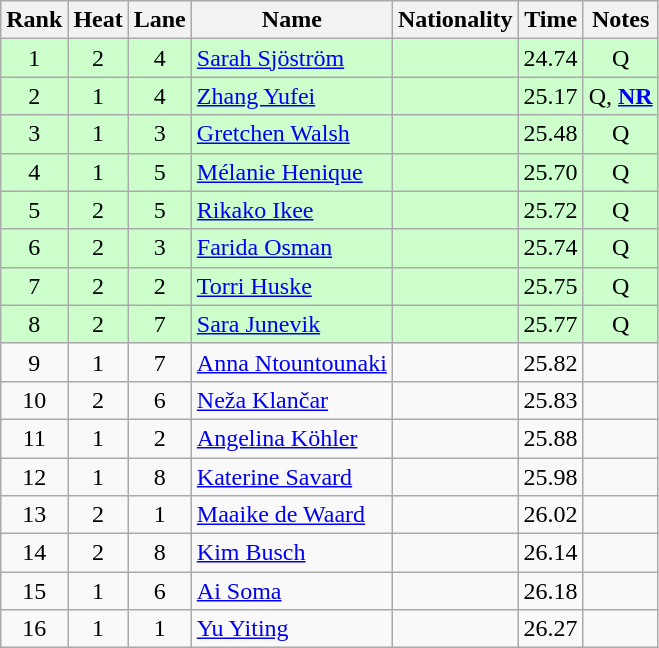<table class="wikitable sortable" style="text-align:center">
<tr>
<th>Rank</th>
<th>Heat</th>
<th>Lane</th>
<th>Name</th>
<th>Nationality</th>
<th>Time</th>
<th>Notes</th>
</tr>
<tr bgcolor=ccffcc>
<td>1</td>
<td>2</td>
<td>4</td>
<td align=left><a href='#'>Sarah Sjöström</a></td>
<td align=left></td>
<td>24.74</td>
<td>Q</td>
</tr>
<tr bgcolor=ccffcc>
<td>2</td>
<td>1</td>
<td>4</td>
<td align=left><a href='#'>Zhang Yufei</a></td>
<td align=left></td>
<td>25.17</td>
<td>Q, <strong><a href='#'>NR</a></strong></td>
</tr>
<tr bgcolor=ccffcc>
<td>3</td>
<td>1</td>
<td>3</td>
<td align=left><a href='#'>Gretchen Walsh</a></td>
<td align=left></td>
<td>25.48</td>
<td>Q</td>
</tr>
<tr bgcolor=ccffcc>
<td>4</td>
<td>1</td>
<td>5</td>
<td align=left><a href='#'>Mélanie Henique</a></td>
<td align=left></td>
<td>25.70</td>
<td>Q</td>
</tr>
<tr bgcolor=ccffcc>
<td>5</td>
<td>2</td>
<td>5</td>
<td align=left><a href='#'>Rikako Ikee</a></td>
<td align=left></td>
<td>25.72</td>
<td>Q</td>
</tr>
<tr bgcolor=ccffcc>
<td>6</td>
<td>2</td>
<td>3</td>
<td align=left><a href='#'>Farida Osman</a></td>
<td align=left></td>
<td>25.74</td>
<td>Q</td>
</tr>
<tr bgcolor=ccffcc>
<td>7</td>
<td>2</td>
<td>2</td>
<td align=left><a href='#'>Torri Huske</a></td>
<td align=left></td>
<td>25.75</td>
<td>Q</td>
</tr>
<tr bgcolor=ccffcc>
<td>8</td>
<td>2</td>
<td>7</td>
<td align=left><a href='#'>Sara Junevik</a></td>
<td align=left></td>
<td>25.77</td>
<td>Q</td>
</tr>
<tr>
<td>9</td>
<td>1</td>
<td>7</td>
<td align=left><a href='#'>Anna Ntountounaki</a></td>
<td align=left></td>
<td>25.82</td>
<td></td>
</tr>
<tr>
<td>10</td>
<td>2</td>
<td>6</td>
<td align=left><a href='#'>Neža Klančar</a></td>
<td align=left></td>
<td>25.83</td>
<td></td>
</tr>
<tr>
<td>11</td>
<td>1</td>
<td>2</td>
<td align=left><a href='#'>Angelina Köhler</a></td>
<td align=left></td>
<td>25.88</td>
<td></td>
</tr>
<tr>
<td>12</td>
<td>1</td>
<td>8</td>
<td align=left><a href='#'>Katerine Savard</a></td>
<td align=left></td>
<td>25.98</td>
<td></td>
</tr>
<tr>
<td>13</td>
<td>2</td>
<td>1</td>
<td align=left><a href='#'>Maaike de Waard</a></td>
<td align=left></td>
<td>26.02</td>
<td></td>
</tr>
<tr>
<td>14</td>
<td>2</td>
<td>8</td>
<td align=left><a href='#'>Kim Busch</a></td>
<td align=left></td>
<td>26.14</td>
<td></td>
</tr>
<tr>
<td>15</td>
<td>1</td>
<td>6</td>
<td align=left><a href='#'>Ai Soma</a></td>
<td align=left></td>
<td>26.18</td>
<td></td>
</tr>
<tr>
<td>16</td>
<td>1</td>
<td>1</td>
<td align=left><a href='#'>Yu Yiting</a></td>
<td align=left></td>
<td>26.27</td>
<td></td>
</tr>
</table>
